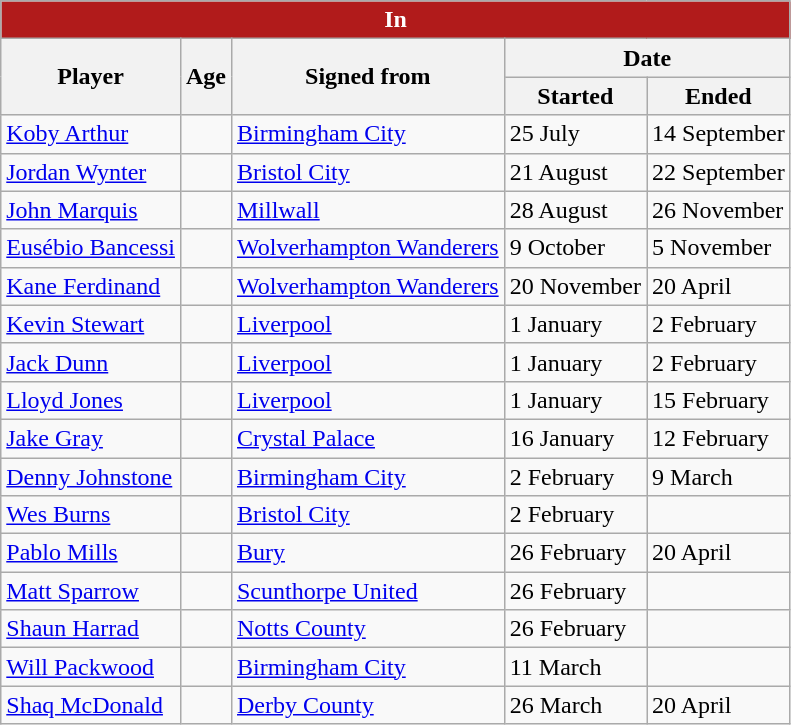<table class="wikitable">
<tr>
<th colspan="5" style="background:#B11B1B; color:#fff;">In</th>
</tr>
<tr>
<th rowspan="2">Player</th>
<th rowspan="2">Age</th>
<th rowspan="2">Signed from</th>
<th colspan="2">Date</th>
</tr>
<tr>
<th>Started</th>
<th>Ended</th>
</tr>
<tr>
<td> <a href='#'>Koby Arthur</a></td>
<td></td>
<td><a href='#'>Birmingham City</a></td>
<td>25 July</td>
<td>14 September</td>
</tr>
<tr>
<td> <a href='#'>Jordan Wynter</a></td>
<td></td>
<td><a href='#'>Bristol City</a></td>
<td>21 August</td>
<td>22 September</td>
</tr>
<tr>
<td> <a href='#'>John Marquis</a></td>
<td></td>
<td><a href='#'>Millwall</a></td>
<td>28 August</td>
<td>26 November</td>
</tr>
<tr>
<td> <a href='#'>Eusébio Bancessi</a></td>
<td></td>
<td><a href='#'>Wolverhampton Wanderers</a></td>
<td>9 October</td>
<td>5 November</td>
</tr>
<tr>
<td> <a href='#'>Kane Ferdinand</a></td>
<td></td>
<td><a href='#'>Wolverhampton Wanderers</a></td>
<td>20 November</td>
<td>20 April</td>
</tr>
<tr>
<td> <a href='#'>Kevin Stewart</a></td>
<td></td>
<td><a href='#'>Liverpool</a></td>
<td>1 January</td>
<td>2 February</td>
</tr>
<tr>
<td> <a href='#'>Jack Dunn</a></td>
<td></td>
<td><a href='#'>Liverpool</a></td>
<td>1 January</td>
<td>2 February</td>
</tr>
<tr>
<td> <a href='#'>Lloyd Jones</a></td>
<td></td>
<td><a href='#'>Liverpool</a></td>
<td>1 January</td>
<td>15 February</td>
</tr>
<tr>
<td> <a href='#'>Jake Gray</a></td>
<td></td>
<td><a href='#'>Crystal Palace</a></td>
<td>16 January</td>
<td>12 February</td>
</tr>
<tr>
<td> <a href='#'>Denny Johnstone</a></td>
<td></td>
<td><a href='#'>Birmingham City</a></td>
<td>2 February</td>
<td>9 March</td>
</tr>
<tr>
<td> <a href='#'>Wes Burns</a></td>
<td></td>
<td><a href='#'>Bristol City</a></td>
<td>2 February</td>
<td></td>
</tr>
<tr>
<td> <a href='#'>Pablo Mills</a></td>
<td></td>
<td><a href='#'>Bury</a></td>
<td>26 February</td>
<td>20 April</td>
</tr>
<tr>
<td> <a href='#'>Matt Sparrow</a></td>
<td></td>
<td><a href='#'>Scunthorpe United</a></td>
<td>26 February</td>
<td></td>
</tr>
<tr>
<td> <a href='#'>Shaun Harrad</a></td>
<td></td>
<td><a href='#'>Notts County</a></td>
<td>26 February</td>
<td></td>
</tr>
<tr>
<td> <a href='#'>Will Packwood</a></td>
<td></td>
<td><a href='#'>Birmingham City</a></td>
<td>11 March</td>
<td></td>
</tr>
<tr>
<td> <a href='#'>Shaq McDonald</a></td>
<td></td>
<td><a href='#'>Derby County</a></td>
<td>26 March</td>
<td>20 April</td>
</tr>
</table>
